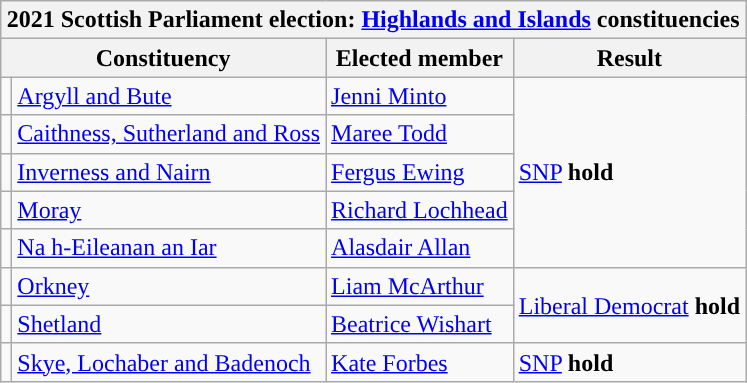<table class="wikitable">
<tr>
<th colspan="4">2021 Scottish Parliament election: <a href='#'>Highlands and Islands</a> constituencies</th>
</tr>
<tr>
<th colspan="2">Constituency</th>
<th>Elected member</th>
<th>Result</th>
</tr>
<tr>
<td style="color:inherit;background-color: "></td>
<td><a href='#'>Argyll and Bute</a></td>
<td><a href='#'>Jenni Minto</a></td>
<td rowspan="5"><a href='#'>SNP</a> <strong>hold</strong></td>
</tr>
<tr>
<td style="color:inherit;background-color: "></td>
<td><a href='#'>Caithness, Sutherland and Ross</a></td>
<td><a href='#'>Maree Todd</a></td>
</tr>
<tr>
<td style="color:inherit;background-color: "></td>
<td><a href='#'>Inverness and Nairn</a></td>
<td><a href='#'>Fergus Ewing</a></td>
</tr>
<tr>
<td style="color:inherit;background-color: "></td>
<td><a href='#'>Moray</a></td>
<td><a href='#'>Richard Lochhead</a></td>
</tr>
<tr>
<td style="color:inherit;background-color: "></td>
<td><a href='#'>Na h-Eileanan an Iar</a></td>
<td><a href='#'>Alasdair Allan</a></td>
</tr>
<tr>
<td style="color:inherit;background-color: "></td>
<td><a href='#'>Orkney</a></td>
<td><a href='#'>Liam McArthur</a></td>
<td rowspan="2"><a href='#'>Liberal Democrat</a> <strong>hold</strong></td>
</tr>
<tr>
<td style="color:inherit;background-color: "></td>
<td><a href='#'>Shetland</a></td>
<td><a href='#'>Beatrice Wishart</a></td>
</tr>
<tr>
<td style="color:inherit;background-color: "></td>
<td><a href='#'>Skye, Lochaber and Badenoch</a></td>
<td><a href='#'>Kate Forbes</a></td>
<td><a href='#'>SNP</a> <strong>hold</strong></td>
</tr>
</table>
